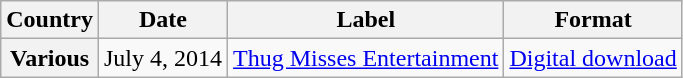<table class="wikitable plainrowheaders">
<tr>
<th>Country</th>
<th>Date</th>
<th>Label</th>
<th>Format</th>
</tr>
<tr>
<th scope="row">Various</th>
<td>July 4, 2014</td>
<td><a href='#'>Thug Misses Entertainment</a></td>
<td><a href='#'>Digital download</a></td>
</tr>
</table>
